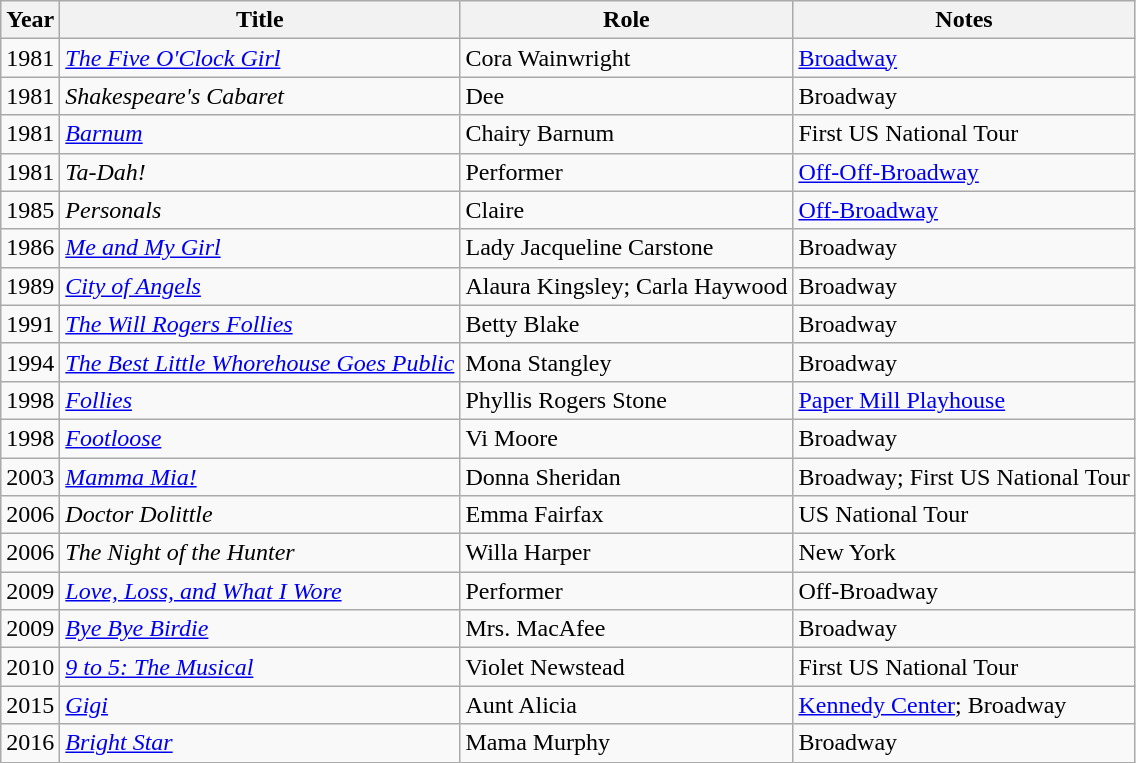<table class="wikitable sortable">
<tr>
<th>Year</th>
<th>Title</th>
<th>Role</th>
<th class="unsortable">Notes</th>
</tr>
<tr>
<td>1981</td>
<td><em><a href='#'>The Five O'Clock Girl</a></em></td>
<td>Cora Wainwright</td>
<td><a href='#'>Broadway</a></td>
</tr>
<tr>
<td>1981</td>
<td><em>Shakespeare's Cabaret</em></td>
<td>Dee</td>
<td>Broadway</td>
</tr>
<tr>
<td>1981</td>
<td><em><a href='#'>Barnum</a></em></td>
<td>Chairy Barnum</td>
<td>First US National Tour</td>
</tr>
<tr>
<td>1981</td>
<td><em>Ta-Dah!</em></td>
<td>Performer</td>
<td><a href='#'>Off-Off-Broadway</a></td>
</tr>
<tr>
<td>1985</td>
<td><em>Personals</em></td>
<td>Claire</td>
<td><a href='#'>Off-Broadway</a></td>
</tr>
<tr>
<td>1986</td>
<td><em><a href='#'>Me and My Girl</a></em></td>
<td>Lady Jacqueline Carstone</td>
<td>Broadway</td>
</tr>
<tr>
<td>1989</td>
<td><em><a href='#'>City of Angels</a></em></td>
<td>Alaura Kingsley; Carla Haywood</td>
<td>Broadway</td>
</tr>
<tr>
<td>1991</td>
<td><em><a href='#'>The Will Rogers Follies</a></em></td>
<td>Betty Blake</td>
<td>Broadway</td>
</tr>
<tr>
<td>1994</td>
<td><em><a href='#'>The Best Little Whorehouse Goes Public</a></em></td>
<td>Mona Stangley</td>
<td>Broadway</td>
</tr>
<tr>
<td>1998</td>
<td><em><a href='#'>Follies</a></em></td>
<td>Phyllis Rogers Stone</td>
<td><a href='#'>Paper Mill Playhouse</a></td>
</tr>
<tr>
<td>1998</td>
<td><em><a href='#'>Footloose</a></em></td>
<td>Vi Moore</td>
<td>Broadway</td>
</tr>
<tr>
<td>2003</td>
<td><em><a href='#'>Mamma Mia!</a></em></td>
<td>Donna Sheridan</td>
<td>Broadway; First US National Tour</td>
</tr>
<tr>
<td>2006</td>
<td><em>Doctor Dolittle</em></td>
<td>Emma Fairfax</td>
<td>US National Tour</td>
</tr>
<tr>
<td>2006</td>
<td><em>The Night of the Hunter</em></td>
<td>Willa Harper</td>
<td>New York</td>
</tr>
<tr>
<td>2009</td>
<td><em><a href='#'>Love, Loss, and What I Wore</a></em></td>
<td>Performer</td>
<td>Off-Broadway</td>
</tr>
<tr>
<td>2009</td>
<td><em><a href='#'>Bye Bye Birdie</a></em></td>
<td>Mrs. MacAfee</td>
<td>Broadway</td>
</tr>
<tr>
<td>2010</td>
<td><em><a href='#'>9 to 5: The Musical</a></em></td>
<td>Violet Newstead</td>
<td>First US National Tour</td>
</tr>
<tr>
<td>2015</td>
<td><em><a href='#'>Gigi</a></em></td>
<td>Aunt Alicia</td>
<td><a href='#'>Kennedy Center</a>; Broadway</td>
</tr>
<tr>
<td>2016</td>
<td><em><a href='#'>Bright Star</a></em></td>
<td>Mama Murphy</td>
<td>Broadway</td>
</tr>
</table>
